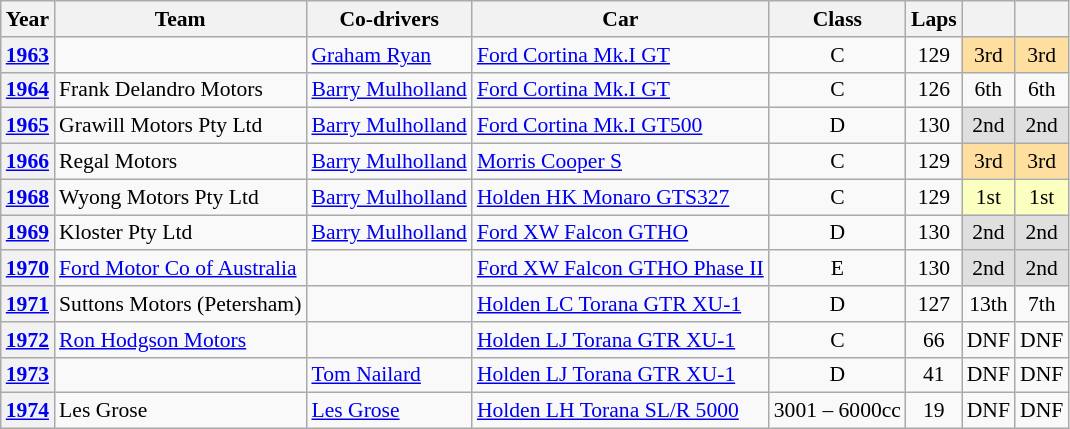<table class="wikitable" style="font-size:90%">
<tr>
<th>Year</th>
<th>Team</th>
<th>Co-drivers</th>
<th>Car</th>
<th>Class</th>
<th>Laps</th>
<th></th>
<th></th>
</tr>
<tr align="center">
<th><a href='#'>1963</a></th>
<td align="left"></td>
<td align="left"> <a href='#'>Graham Ryan</a></td>
<td align="left"><a href='#'>Ford Cortina Mk.I GT</a></td>
<td>C</td>
<td>129</td>
<td style="background:#ffdf9f;">3rd</td>
<td style="background:#ffdf9f;">3rd</td>
</tr>
<tr align="center">
<th><a href='#'>1964</a></th>
<td align="left"> Frank Delandro Motors</td>
<td align="left"> <a href='#'>Barry Mulholland</a></td>
<td align="left"><a href='#'>Ford Cortina Mk.I GT</a></td>
<td>C</td>
<td>126</td>
<td>6th</td>
<td>6th</td>
</tr>
<tr align="center">
<th><a href='#'>1965</a></th>
<td align="left"> Grawill Motors Pty Ltd</td>
<td align="left"> <a href='#'>Barry Mulholland</a></td>
<td align="left"><a href='#'>Ford Cortina Mk.I GT500</a></td>
<td>D</td>
<td>130</td>
<td style="background:#dfdfdf;">2nd</td>
<td style="background:#dfdfdf;">2nd</td>
</tr>
<tr align="center">
<th><a href='#'>1966</a></th>
<td align="left"> Regal Motors</td>
<td align="left"> <a href='#'>Barry Mulholland</a></td>
<td align="left"><a href='#'>Morris Cooper S</a></td>
<td>C</td>
<td>129</td>
<td style="background:#ffdf9f;">3rd</td>
<td style="background:#ffdf9f;">3rd</td>
</tr>
<tr align="center">
<th><a href='#'>1968</a></th>
<td align="left"> Wyong Motors Pty Ltd</td>
<td align="left"> <a href='#'>Barry Mulholland</a></td>
<td align="left"><a href='#'>Holden HK Monaro GTS327</a></td>
<td>C</td>
<td>129</td>
<td style="background:#fbffbf;">1st</td>
<td style="background:#fbffbf;">1st</td>
</tr>
<tr align="center">
<th><a href='#'>1969</a></th>
<td align="left"> Kloster Pty Ltd</td>
<td align="left"> <a href='#'>Barry Mulholland</a></td>
<td align="left"><a href='#'>Ford XW Falcon GTHO</a></td>
<td>D</td>
<td>130</td>
<td style="background:#dfdfdf;">2nd</td>
<td style="background:#dfdfdf;">2nd</td>
</tr>
<tr align="center">
<th><a href='#'>1970</a></th>
<td align="left"> <a href='#'>Ford Motor Co of Australia</a></td>
<td align="left"></td>
<td align="left"><a href='#'>Ford XW Falcon GTHO Phase II</a></td>
<td>E</td>
<td>130</td>
<td style="background:#dfdfdf;">2nd</td>
<td style="background:#dfdfdf;">2nd</td>
</tr>
<tr align="center">
<th><a href='#'>1971</a></th>
<td align="left"> Suttons Motors (Petersham)</td>
<td align="left"></td>
<td align="left"><a href='#'>Holden LC Torana GTR XU-1</a></td>
<td>D</td>
<td>127</td>
<td>13th</td>
<td>7th</td>
</tr>
<tr align="center">
<th><a href='#'>1972</a></th>
<td align="left"> <a href='#'>Ron Hodgson Motors</a></td>
<td align="left"></td>
<td align="left"><a href='#'>Holden LJ Torana GTR XU-1</a></td>
<td>C</td>
<td>66</td>
<td>DNF</td>
<td>DNF</td>
</tr>
<tr align="center">
<th><a href='#'>1973</a></th>
<td align="left"></td>
<td align="left"> <a href='#'>Tom Nailard</a></td>
<td align="left"><a href='#'>Holden LJ Torana GTR XU-1</a></td>
<td>D</td>
<td>41</td>
<td>DNF</td>
<td>DNF</td>
</tr>
<tr align="center">
<th><a href='#'>1974</a></th>
<td align="left"> Les Grose</td>
<td align="left"> <a href='#'>Les Grose</a></td>
<td align="left"><a href='#'>Holden LH Torana SL/R 5000</a></td>
<td>3001 – 6000cc</td>
<td>19</td>
<td>DNF</td>
<td>DNF</td>
</tr>
</table>
